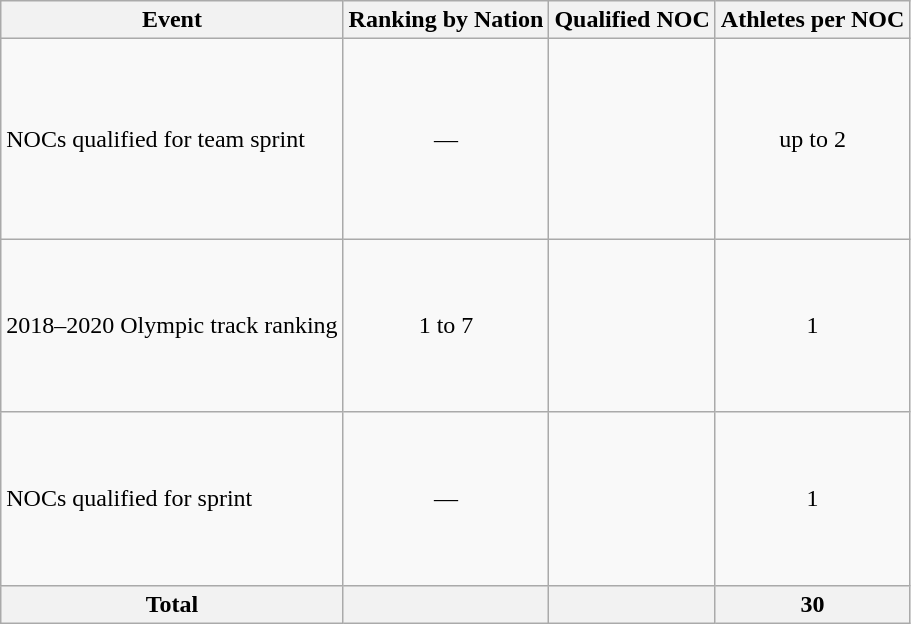<table class="wikitable">
<tr>
<th>Event</th>
<th>Ranking by Nation</th>
<th>Qualified NOC</th>
<th>Athletes per NOC</th>
</tr>
<tr>
<td>NOCs qualified for team sprint</td>
<td align=center>—</td>
<td><br><br><br><br><br><br><br></td>
<td style="text-align:center;">up to 2</td>
</tr>
<tr>
<td>2018–2020 Olympic track ranking</td>
<td style="text-align:center;">1 to 7</td>
<td><br><br><br><br><br><br></td>
<td align=center>1</td>
</tr>
<tr>
<td>NOCs qualified for sprint</td>
<td align=center>—</td>
<td><br><br><br><br><br><br></td>
<td style="text-align:center;">1</td>
</tr>
<tr>
<th>Total</th>
<th></th>
<th></th>
<th>30</th>
</tr>
</table>
